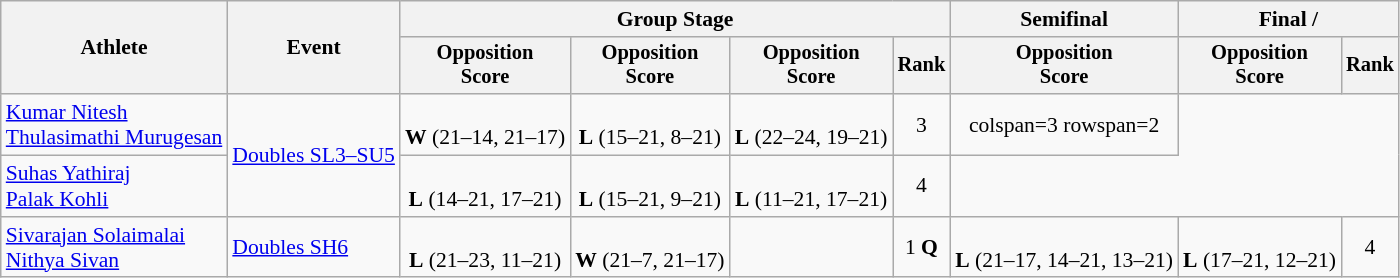<table class="wikitable" style="font-size:90%; text-align:center">
<tr>
<th rowspan=2>Athlete</th>
<th rowspan=2>Event</th>
<th colspan=4>Group Stage</th>
<th>Semifinal</th>
<th colspan=2>Final / </th>
</tr>
<tr style="font-size:95%">
<th>Opposition<br>Score</th>
<th>Opposition<br>Score</th>
<th>Opposition<br>Score</th>
<th>Rank</th>
<th>Opposition<br>Score</th>
<th>Opposition<br>Score</th>
<th>Rank</th>
</tr>
<tr>
<td align=left><a href='#'>Kumar Nitesh</a> <br> <a href='#'>Thulasimathi Murugesan</a></td>
<td rowspan="2" align="left"><a href='#'>Doubles SL3–SU5</a></td>
<td> <br> <strong>W</strong> (21–14, 21–17)</td>
<td> <br> <strong>L</strong> (15–21, 8–21)</td>
<td> <br> <strong>L</strong> (22–24, 19–21)</td>
<td>3</td>
<td>colspan=3 rowspan=2 </td>
</tr>
<tr>
<td align=left><a href='#'>Suhas Yathiraj</a> <br> <a href='#'>Palak Kohli</a></td>
<td> <br> <strong>L</strong> (14–21, 17–21)</td>
<td> <br> <strong>L</strong> (15–21, 9–21)</td>
<td> <br> <strong>L</strong> (11–21, 17–21)</td>
<td>4</td>
</tr>
<tr>
<td align=left><a href='#'>Sivarajan Solaimalai</a> <br> <a href='#'>Nithya Sivan</a></td>
<td align=left><a href='#'>Doubles SH6</a></td>
<td> <br> <strong>L</strong> (21–23, 11–21)</td>
<td> <br> <strong>W</strong> (21–7, 21–17)</td>
<td></td>
<td>1 <strong>Q</strong></td>
<td> <br> <strong>L</strong> (21–17, 14–21, 13–21)</td>
<td> <br> <strong>L</strong> (17–21, 12–21)</td>
<td>4</td>
</tr>
</table>
